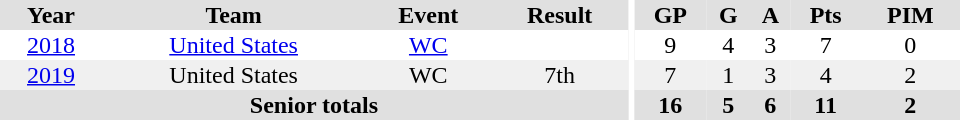<table border="0" cellpadding="1" cellspacing="0" ID="Table3" style="text-align:center; width:40em">
<tr ALIGN="center" bgcolor="#e0e0e0">
<th>Year</th>
<th>Team</th>
<th>Event</th>
<th>Result</th>
<th rowspan="99" bgcolor="#ffffff"></th>
<th>GP</th>
<th>G</th>
<th>A</th>
<th>Pts</th>
<th>PIM</th>
</tr>
<tr>
<td><a href='#'>2018</a></td>
<td><a href='#'>United States</a></td>
<td><a href='#'>WC</a></td>
<td></td>
<td>9</td>
<td>4</td>
<td>3</td>
<td>7</td>
<td>0</td>
</tr>
<tr bgcolor="#f0f0f0">
<td><a href='#'>2019</a></td>
<td>United States</td>
<td>WC</td>
<td>7th</td>
<td>7</td>
<td>1</td>
<td>3</td>
<td>4</td>
<td>2</td>
</tr>
<tr bgcolor="#e0e0e0">
<th colspan="4">Senior totals</th>
<th>16</th>
<th>5</th>
<th>6</th>
<th>11</th>
<th>2</th>
</tr>
</table>
